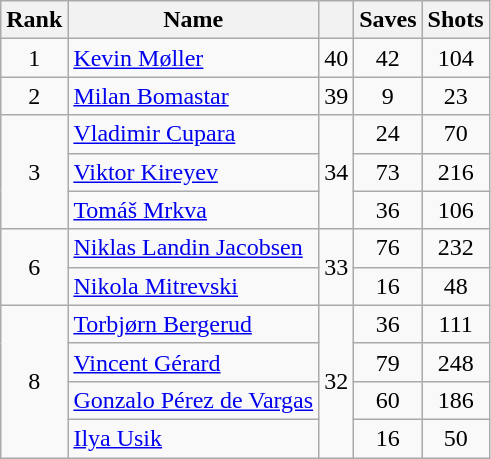<table class="wikitable sortable" style="text-align: center;">
<tr>
<th>Rank</th>
<th>Name</th>
<th></th>
<th>Saves</th>
<th>Shots</th>
</tr>
<tr>
<td>1</td>
<td style="text-align: left;"> <a href='#'>Kevin Møller</a></td>
<td>40</td>
<td>42</td>
<td>104</td>
</tr>
<tr>
<td>2</td>
<td style="text-align: left;"> <a href='#'>Milan Bomastar</a></td>
<td>39</td>
<td>9</td>
<td>23</td>
</tr>
<tr>
<td rowspan="3">3</td>
<td style="text-align: left;"> <a href='#'>Vladimir Cupara</a></td>
<td rowspan="3">34</td>
<td>24</td>
<td>70</td>
</tr>
<tr>
<td style="text-align: left;"> <a href='#'>Viktor Kireyev</a></td>
<td>73</td>
<td>216</td>
</tr>
<tr>
<td style="text-align: left;"> <a href='#'>Tomáš Mrkva</a></td>
<td>36</td>
<td>106</td>
</tr>
<tr>
<td rowspan="2">6</td>
<td style="text-align: left;"> <a href='#'>Niklas Landin Jacobsen</a></td>
<td rowspan="2">33</td>
<td>76</td>
<td>232</td>
</tr>
<tr>
<td style="text-align: left;"> <a href='#'>Nikola Mitrevski</a></td>
<td>16</td>
<td>48</td>
</tr>
<tr>
<td rowspan="4">8</td>
<td style="text-align: left;"> <a href='#'>Torbjørn Bergerud</a></td>
<td rowspan="4">32</td>
<td>36</td>
<td>111</td>
</tr>
<tr>
<td style="text-align: left;"> <a href='#'>Vincent Gérard</a></td>
<td>79</td>
<td>248</td>
</tr>
<tr>
<td style="text-align: left;"> <a href='#'>Gonzalo Pérez de Vargas</a></td>
<td>60</td>
<td>186</td>
</tr>
<tr>
<td style="text-align: left;"> <a href='#'>Ilya Usik</a></td>
<td>16</td>
<td>50</td>
</tr>
</table>
